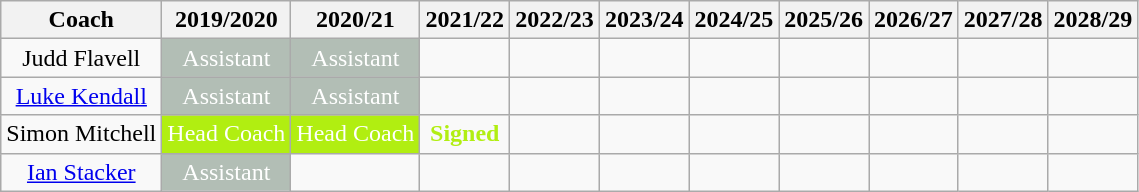<table class="wikitable sortable">
<tr>
<th>Coach</th>
<th>2019/2020</th>
<th>2020/21</th>
<th>2021/22</th>
<th>2022/23</th>
<th>2023/24</th>
<th>2024/25</th>
<th>2025/26</th>
<th>2026/27</th>
<th>2027/28</th>
<th>2028/29</th>
</tr>
<tr>
<td data-sort-value="Flavell, Judd" style="text-align:center;">Judd Flavell</td>
<td style="background: #b2beb5; color: white; text-align:center;">Assistant</td>
<td style="background: #b2beb5; color: white; text-align:center;">Assistant</td>
<td style="text-align:center;"></td>
<td style="text-align:center;"></td>
<td style="text-align:center;"></td>
<td style="text-align:center;"></td>
<td style="text-align:center;"></td>
<td style="text-align:center;"></td>
<td style="text-align:center;"></td>
<td style="text-align:center;"></td>
</tr>
<tr>
<td data-sort-value="Kendall, Luke" style="text-align:center;"><a href='#'>Luke Kendall</a></td>
<td style="background: #b2beb5; color: white; text-align:center;">Assistant</td>
<td style="background: #b2beb5; color: white; text-align:center;">Assistant</td>
<td style="text-align:center;"></td>
<td style="text-align:center;"></td>
<td style="text-align:center;"></td>
<td style="text-align:center;"></td>
<td style="text-align:center;"></td>
<td style="text-align:center;"></td>
<td style="text-align:center;"></td>
<td style="text-align:center;"></td>
</tr>
<tr>
<td data-sort-value="Mitchell, Simon" style="text-align:center;">Simon Mitchell</td>
<td style="background: #B1EE11; color: white; text-align:center;">Head Coach</td>
<td style="background: #B1EE11; color: white; text-align:center;">Head Coach</td>
<td style="color: #B1EE11; text-align:center;"><strong>Signed</strong></td>
<td style="text-align:center;"></td>
<td style="text-align:center;"></td>
<td style="text-align:center;"></td>
<td style="text-align:center;"></td>
<td style="text-align:center;"></td>
<td style="text-align:center;"></td>
<td style="text-align:center;"></td>
</tr>
<tr>
<td data-sort-value="Stacker, Ian" style="text-align:center;"><a href='#'>Ian Stacker</a></td>
<td style="background: #b2beb5; color: white; text-align:center;">Assistant</td>
<td style="text-align:center;"></td>
<td style="text-align:center;"></td>
<td style="text-align:center;"></td>
<td style="text-align:center;"></td>
<td style="text-align:center;"></td>
<td style="text-align:center;"></td>
<td style="text-align:center;"></td>
<td style="text-align:center;"></td>
<td style="text-align:center;"></td>
</tr>
</table>
